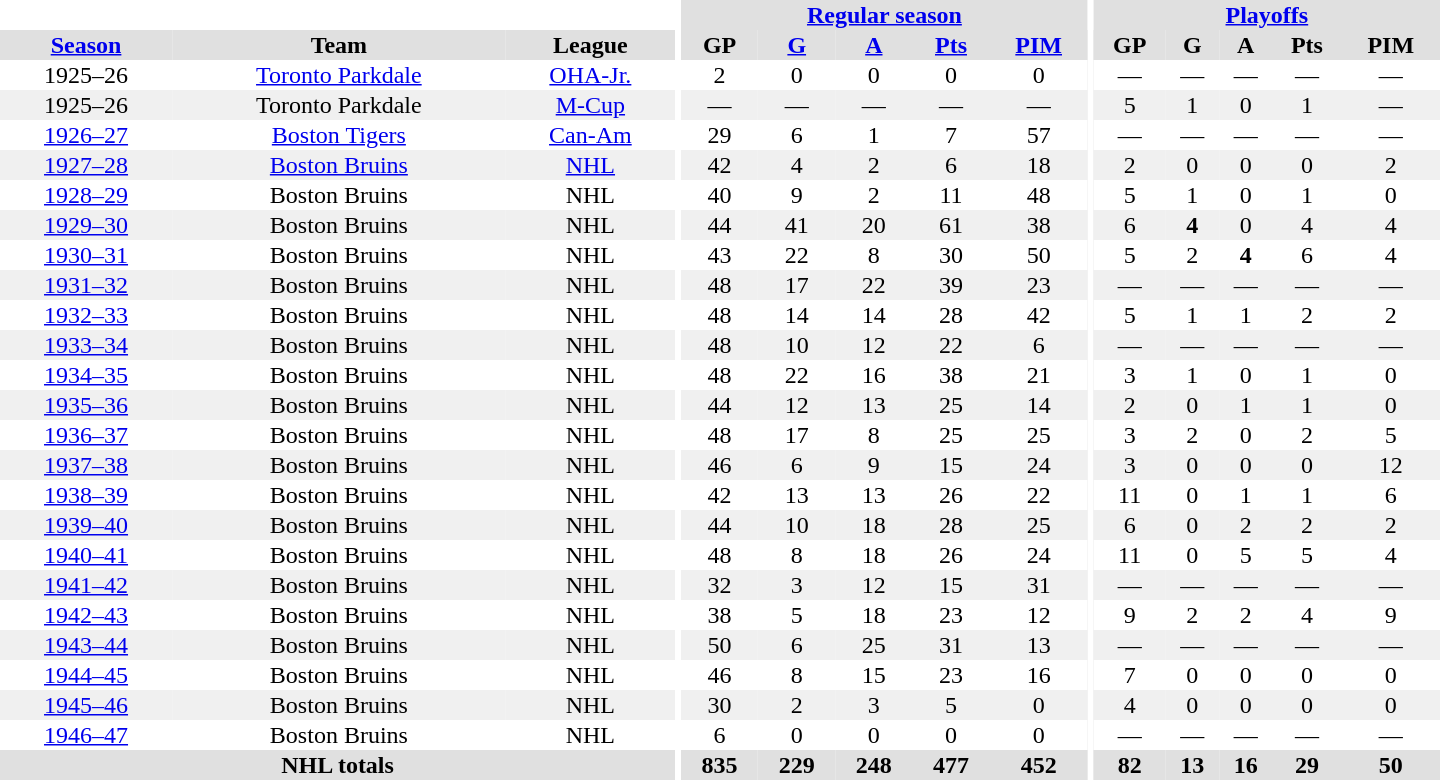<table border="0" cellpadding="1" cellspacing="0" style="text-align:center; width:60em">
<tr bgcolor="#e0e0e0">
<th colspan="3" bgcolor="#ffffff"></th>
<th rowspan="100" bgcolor="#ffffff"></th>
<th colspan="5"><a href='#'>Regular season</a></th>
<th rowspan="100" bgcolor="#ffffff"></th>
<th colspan="5"><a href='#'>Playoffs</a></th>
</tr>
<tr bgcolor="#e0e0e0">
<th><a href='#'>Season</a></th>
<th>Team</th>
<th>League</th>
<th>GP</th>
<th><a href='#'>G</a></th>
<th><a href='#'>A</a></th>
<th><a href='#'>Pts</a></th>
<th><a href='#'>PIM</a></th>
<th>GP</th>
<th>G</th>
<th>A</th>
<th>Pts</th>
<th>PIM</th>
</tr>
<tr>
<td>1925–26</td>
<td><a href='#'>Toronto Parkdale</a></td>
<td><a href='#'>OHA-Jr.</a></td>
<td>2</td>
<td>0</td>
<td>0</td>
<td>0</td>
<td>0</td>
<td>—</td>
<td>—</td>
<td>—</td>
<td>—</td>
<td>—</td>
</tr>
<tr bgcolor="#f0f0f0">
<td>1925–26</td>
<td>Toronto Parkdale</td>
<td><a href='#'>M-Cup</a></td>
<td>—</td>
<td>—</td>
<td>—</td>
<td>—</td>
<td>—</td>
<td>5</td>
<td>1</td>
<td>0</td>
<td>1</td>
<td>—</td>
</tr>
<tr>
<td><a href='#'>1926–27</a></td>
<td><a href='#'>Boston Tigers</a></td>
<td><a href='#'>Can-Am</a></td>
<td>29</td>
<td>6</td>
<td>1</td>
<td>7</td>
<td>57</td>
<td>—</td>
<td>—</td>
<td>—</td>
<td>—</td>
<td>—</td>
</tr>
<tr bgcolor="#f0f0f0">
<td><a href='#'>1927–28</a></td>
<td><a href='#'>Boston Bruins</a></td>
<td><a href='#'>NHL</a></td>
<td>42</td>
<td>4</td>
<td>2</td>
<td>6</td>
<td>18</td>
<td>2</td>
<td>0</td>
<td>0</td>
<td>0</td>
<td>2</td>
</tr>
<tr>
<td><a href='#'>1928–29</a></td>
<td>Boston Bruins</td>
<td>NHL</td>
<td>40</td>
<td>9</td>
<td>2</td>
<td>11</td>
<td>48</td>
<td>5</td>
<td>1</td>
<td>0</td>
<td>1</td>
<td>0</td>
</tr>
<tr bgcolor="#f0f0f0">
<td><a href='#'>1929–30</a></td>
<td>Boston Bruins</td>
<td>NHL</td>
<td>44</td>
<td>41</td>
<td>20</td>
<td>61</td>
<td>38</td>
<td>6</td>
<td><strong>4</strong></td>
<td>0</td>
<td>4</td>
<td>4</td>
</tr>
<tr>
<td><a href='#'>1930–31</a></td>
<td>Boston Bruins</td>
<td>NHL</td>
<td>43</td>
<td>22</td>
<td>8</td>
<td>30</td>
<td>50</td>
<td>5</td>
<td>2</td>
<td><strong>4</strong></td>
<td>6</td>
<td>4</td>
</tr>
<tr bgcolor="#f0f0f0">
<td><a href='#'>1931–32</a></td>
<td>Boston Bruins</td>
<td>NHL</td>
<td>48</td>
<td>17</td>
<td>22</td>
<td>39</td>
<td>23</td>
<td>—</td>
<td>—</td>
<td>—</td>
<td>—</td>
<td>—</td>
</tr>
<tr>
<td><a href='#'>1932–33</a></td>
<td>Boston Bruins</td>
<td>NHL</td>
<td>48</td>
<td>14</td>
<td>14</td>
<td>28</td>
<td>42</td>
<td>5</td>
<td>1</td>
<td>1</td>
<td>2</td>
<td>2</td>
</tr>
<tr bgcolor="#f0f0f0">
<td><a href='#'>1933–34</a></td>
<td>Boston Bruins</td>
<td>NHL</td>
<td>48</td>
<td>10</td>
<td>12</td>
<td>22</td>
<td>6</td>
<td>—</td>
<td>—</td>
<td>—</td>
<td>—</td>
<td>—</td>
</tr>
<tr>
<td><a href='#'>1934–35</a></td>
<td>Boston Bruins</td>
<td>NHL</td>
<td>48</td>
<td>22</td>
<td>16</td>
<td>38</td>
<td>21</td>
<td>3</td>
<td>1</td>
<td>0</td>
<td>1</td>
<td>0</td>
</tr>
<tr bgcolor="#f0f0f0">
<td><a href='#'>1935–36</a></td>
<td>Boston Bruins</td>
<td>NHL</td>
<td>44</td>
<td>12</td>
<td>13</td>
<td>25</td>
<td>14</td>
<td>2</td>
<td>0</td>
<td>1</td>
<td>1</td>
<td>0</td>
</tr>
<tr>
<td><a href='#'>1936–37</a></td>
<td>Boston Bruins</td>
<td>NHL</td>
<td>48</td>
<td>17</td>
<td>8</td>
<td>25</td>
<td>25</td>
<td>3</td>
<td>2</td>
<td>0</td>
<td>2</td>
<td>5</td>
</tr>
<tr bgcolor="#f0f0f0">
<td><a href='#'>1937–38</a></td>
<td>Boston Bruins</td>
<td>NHL</td>
<td>46</td>
<td>6</td>
<td>9</td>
<td>15</td>
<td>24</td>
<td>3</td>
<td>0</td>
<td>0</td>
<td>0</td>
<td>12</td>
</tr>
<tr>
<td><a href='#'>1938–39</a></td>
<td>Boston Bruins</td>
<td>NHL</td>
<td>42</td>
<td>13</td>
<td>13</td>
<td>26</td>
<td>22</td>
<td>11</td>
<td>0</td>
<td>1</td>
<td>1</td>
<td>6</td>
</tr>
<tr bgcolor="#f0f0f0">
<td><a href='#'>1939–40</a></td>
<td>Boston Bruins</td>
<td>NHL</td>
<td>44</td>
<td>10</td>
<td>18</td>
<td>28</td>
<td>25</td>
<td>6</td>
<td>0</td>
<td>2</td>
<td>2</td>
<td>2</td>
</tr>
<tr>
<td><a href='#'>1940–41</a></td>
<td>Boston Bruins</td>
<td>NHL</td>
<td>48</td>
<td>8</td>
<td>18</td>
<td>26</td>
<td>24</td>
<td>11</td>
<td>0</td>
<td>5</td>
<td>5</td>
<td>4</td>
</tr>
<tr bgcolor="#f0f0f0">
<td><a href='#'>1941–42</a></td>
<td>Boston Bruins</td>
<td>NHL</td>
<td>32</td>
<td>3</td>
<td>12</td>
<td>15</td>
<td>31</td>
<td>—</td>
<td>—</td>
<td>—</td>
<td>—</td>
<td>—</td>
</tr>
<tr>
<td><a href='#'>1942–43</a></td>
<td>Boston Bruins</td>
<td>NHL</td>
<td>38</td>
<td>5</td>
<td>18</td>
<td>23</td>
<td>12</td>
<td>9</td>
<td>2</td>
<td>2</td>
<td>4</td>
<td>9</td>
</tr>
<tr bgcolor="#f0f0f0">
<td><a href='#'>1943–44</a></td>
<td>Boston Bruins</td>
<td>NHL</td>
<td>50</td>
<td>6</td>
<td>25</td>
<td>31</td>
<td>13</td>
<td>—</td>
<td>—</td>
<td>—</td>
<td>—</td>
<td>—</td>
</tr>
<tr>
<td><a href='#'>1944–45</a></td>
<td>Boston Bruins</td>
<td>NHL</td>
<td>46</td>
<td>8</td>
<td>15</td>
<td>23</td>
<td>16</td>
<td>7</td>
<td>0</td>
<td>0</td>
<td>0</td>
<td>0</td>
</tr>
<tr bgcolor="#f0f0f0">
<td><a href='#'>1945–46</a></td>
<td>Boston Bruins</td>
<td>NHL</td>
<td>30</td>
<td>2</td>
<td>3</td>
<td>5</td>
<td>0</td>
<td>4</td>
<td>0</td>
<td>0</td>
<td>0</td>
<td>0</td>
</tr>
<tr>
<td><a href='#'>1946–47</a></td>
<td>Boston Bruins</td>
<td>NHL</td>
<td>6</td>
<td>0</td>
<td>0</td>
<td>0</td>
<td>0</td>
<td>—</td>
<td>—</td>
<td>—</td>
<td>—</td>
<td>—</td>
</tr>
<tr bgcolor="#e0e0e0">
<th colspan="3">NHL totals</th>
<th>835</th>
<th>229</th>
<th>248</th>
<th>477</th>
<th>452</th>
<th>82</th>
<th>13</th>
<th>16</th>
<th>29</th>
<th>50</th>
</tr>
</table>
